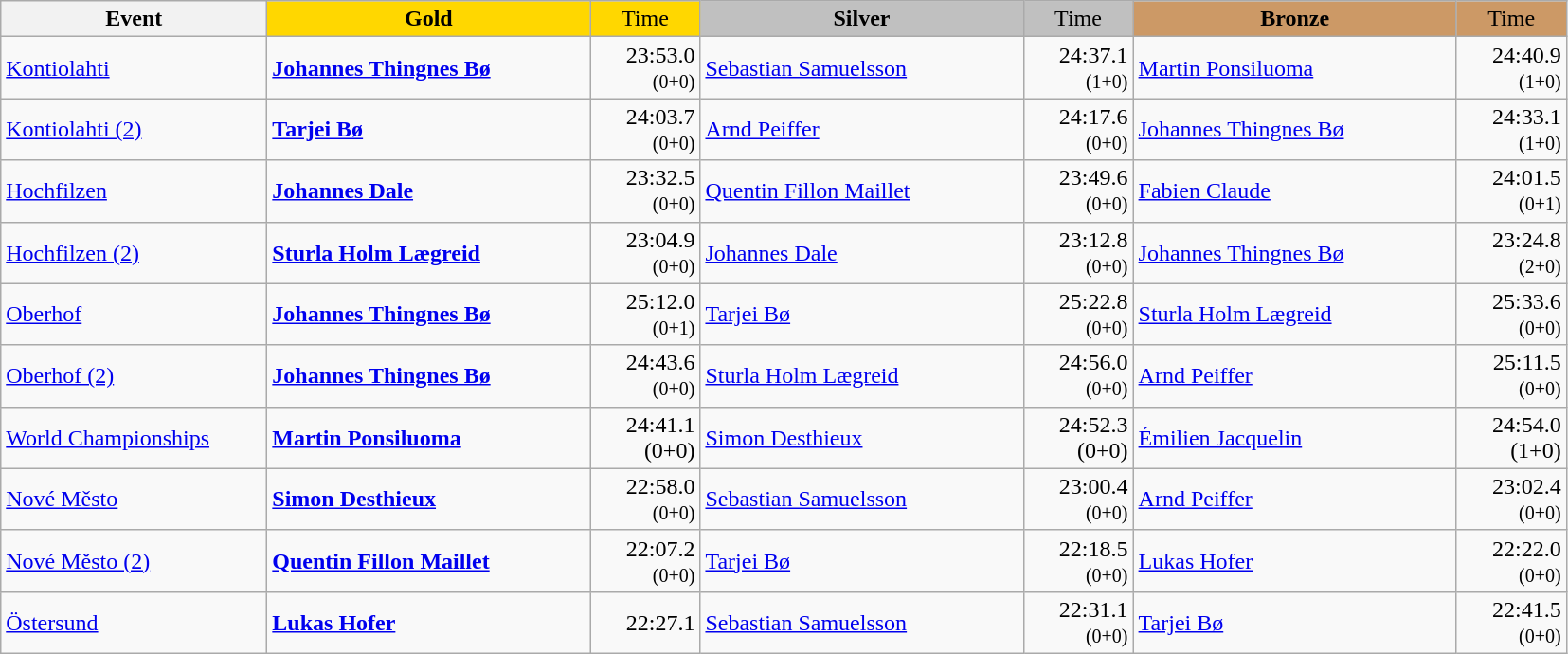<table class="wikitable">
<tr>
<th width="180">Event</th>
<th width="220" style="background:gold">Gold</th>
<th width="70" style="background:gold;font-weight:normal">Time</th>
<th width="220" style="background:silver">Silver</th>
<th width="70" style="background:silver;font-weight:normal">Time</th>
<th width="220" style="background:#CC9966">Bronze</th>
<th width="70" style="background:#CC9966;font-weight:normal">Time</th>
</tr>
<tr>
<td><a href='#'>Kontiolahti</a><br></td>
<td><strong><a href='#'>Johannes Thingnes Bø</a></strong><br><small></small></td>
<td align="right">23:53.0<br><small>(0+0)</small></td>
<td><a href='#'>Sebastian Samuelsson</a><br><small></small></td>
<td align="right">24:37.1<br><small>(1+0)</small></td>
<td><a href='#'>Martin Ponsiluoma</a><br><small></small></td>
<td align="right">24:40.9<br><small>(1+0)</small></td>
</tr>
<tr>
<td><a href='#'>Kontiolahti (2)</a><br></td>
<td><strong><a href='#'>Tarjei Bø</a></strong><br><small></small></td>
<td align="right">24:03.7<br><small>(0+0)</small></td>
<td><a href='#'>Arnd Peiffer</a><br><small></small></td>
<td align="right">24:17.6<br><small>(0+0)</small></td>
<td><a href='#'>Johannes Thingnes Bø</a><br><small></small></td>
<td align="right">24:33.1<br><small>(1+0)</small></td>
</tr>
<tr>
<td><a href='#'>Hochfilzen</a><br></td>
<td><strong><a href='#'>Johannes Dale</a></strong><br><small></small></td>
<td align="right">23:32.5<br><small>(0+0)</small></td>
<td><a href='#'>Quentin Fillon Maillet</a><br><small></small></td>
<td align="right">23:49.6<br><small>(0+0)</small></td>
<td><a href='#'>Fabien Claude</a><br><small></small></td>
<td align="right">24:01.5<br><small>(0+1)</small></td>
</tr>
<tr>
<td><a href='#'>Hochfilzen (2)</a><br></td>
<td><strong><a href='#'>Sturla Holm Lægreid</a></strong><br><small></small></td>
<td align="right">23:04.9<br><small>(0+0)</small></td>
<td><a href='#'>Johannes Dale</a><br><small></small></td>
<td align="right">23:12.8<br><small>(0+0)</small></td>
<td><a href='#'>Johannes Thingnes Bø</a><br><small></small></td>
<td align="right">23:24.8<br><small>(2+0)</small></td>
</tr>
<tr>
<td><a href='#'>Oberhof</a><br></td>
<td><strong><a href='#'>Johannes Thingnes Bø</a></strong><br><small></small></td>
<td align="right">25:12.0<br><small>(0+1)</small></td>
<td><a href='#'>Tarjei Bø</a><br><small></small></td>
<td align="right">25:22.8<br><small>(0+0)</small></td>
<td><a href='#'>Sturla Holm Lægreid</a><br><small></small></td>
<td align="right">25:33.6<br><small>(0+0)</small></td>
</tr>
<tr>
<td><a href='#'>Oberhof (2)</a><br></td>
<td><strong><a href='#'>Johannes Thingnes Bø</a></strong><br><small></small></td>
<td align="right">24:43.6<br><small>(0+0)</small></td>
<td><a href='#'>Sturla Holm Lægreid</a><br><small></small></td>
<td align="right">24:56.0<br><small>(0+0)</small></td>
<td><a href='#'>Arnd Peiffer</a><br><small></small></td>
<td align="right">25:11.5<br><small>(0+0)</small></td>
</tr>
<tr>
<td><a href='#'>World Championships</a><br></td>
<td><strong><a href='#'>Martin Ponsiluoma</a></strong><br><small></small></td>
<td align="right">24:41.1<br>(0+0)</td>
<td><a href='#'>Simon Desthieux</a><br><small></small></td>
<td align="right">24:52.3<br>(0+0)</td>
<td><a href='#'>Émilien Jacquelin</a><br><small></small></td>
<td align="right">24:54.0<br>(1+0)</td>
</tr>
<tr>
<td><a href='#'>Nové Město</a><br></td>
<td><strong><a href='#'>Simon Desthieux</a></strong><br><small></small></td>
<td align="right">22:58.0<br><small>(0+0)</small></td>
<td><a href='#'>Sebastian Samuelsson</a><br><small></small></td>
<td align="right">23:00.4<br><small>(0+0)</small></td>
<td><a href='#'>Arnd Peiffer</a><br><small></small></td>
<td align="right">23:02.4<br><small>(0+0)</small></td>
</tr>
<tr>
<td><a href='#'>Nové Město (2)</a><br></td>
<td><strong><a href='#'>Quentin Fillon Maillet</a></strong><br><small></small></td>
<td align="right">22:07.2<br><small>(0+0)</small></td>
<td><a href='#'>Tarjei Bø</a><br><small></small></td>
<td align="right">22:18.5<br><small>(0+0)</small></td>
<td><a href='#'>Lukas Hofer</a><br><small></small></td>
<td align="right">22:22.0<br><small>(0+0)</small></td>
</tr>
<tr>
<td><a href='#'>Östersund</a><br></td>
<td><strong><a href='#'>Lukas Hofer</a></strong><br></td>
<td align="right">22:27.1 <br> </td>
<td><a href='#'>Sebastian Samuelsson</a><br><small></small></td>
<td align="right">22:31.1<br><small>(0+0)</small></td>
<td><a href='#'>Tarjei Bø</a><br><small></small></td>
<td align="right">22:41.5<br><small>(0+0)</small></td>
</tr>
</table>
